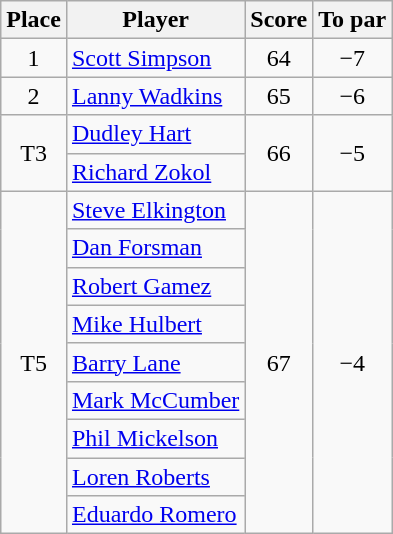<table class="wikitable">
<tr>
<th>Place</th>
<th>Player</th>
<th>Score</th>
<th>To par</th>
</tr>
<tr>
<td align=center>1</td>
<td> <a href='#'>Scott Simpson</a></td>
<td align=center>64</td>
<td align=center>−7</td>
</tr>
<tr>
<td align=center>2</td>
<td> <a href='#'>Lanny Wadkins</a></td>
<td align=center>65</td>
<td align=center>−6</td>
</tr>
<tr>
<td rowspan="2" align=center>T3</td>
<td> <a href='#'>Dudley Hart</a></td>
<td rowspan="2" align=center>66</td>
<td rowspan="2" align=center>−5</td>
</tr>
<tr>
<td> <a href='#'>Richard Zokol</a></td>
</tr>
<tr>
<td rowspan="9" align=center>T5</td>
<td> <a href='#'>Steve Elkington</a></td>
<td rowspan="9" align=center>67</td>
<td rowspan="9" align=center>−4</td>
</tr>
<tr>
<td> <a href='#'>Dan Forsman</a></td>
</tr>
<tr>
<td> <a href='#'>Robert Gamez</a></td>
</tr>
<tr>
<td> <a href='#'>Mike Hulbert</a></td>
</tr>
<tr>
<td> <a href='#'>Barry Lane</a></td>
</tr>
<tr>
<td> <a href='#'>Mark McCumber</a></td>
</tr>
<tr>
<td> <a href='#'>Phil Mickelson</a></td>
</tr>
<tr>
<td> <a href='#'>Loren Roberts</a></td>
</tr>
<tr>
<td> <a href='#'>Eduardo Romero</a></td>
</tr>
</table>
